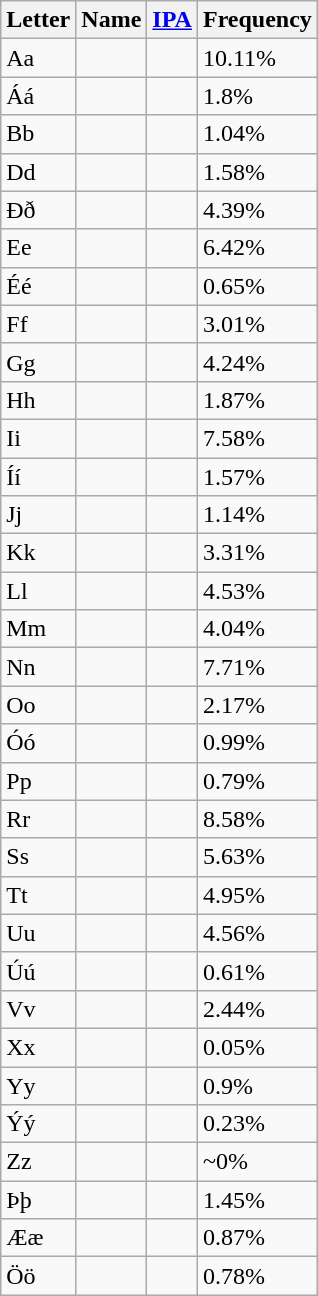<table class="wikitable sortable">
<tr>
<th>Letter</th>
<th>Name</th>
<th><a href='#'>IPA</a></th>
<th>Frequency</th>
</tr>
<tr>
<td>Aa</td>
<td></td>
<td></td>
<td>10.11%</td>
</tr>
<tr>
<td>Áá</td>
<td></td>
<td></td>
<td>1.8%</td>
</tr>
<tr>
<td>Bb</td>
<td></td>
<td></td>
<td>1.04%</td>
</tr>
<tr>
<td>Dd</td>
<td></td>
<td></td>
<td>1.58%</td>
</tr>
<tr>
<td>Ðð</td>
<td></td>
<td></td>
<td>4.39%</td>
</tr>
<tr>
<td>Ee</td>
<td></td>
<td></td>
<td>6.42%</td>
</tr>
<tr>
<td>Éé</td>
<td></td>
<td></td>
<td>0.65%</td>
</tr>
<tr>
<td>Ff</td>
<td></td>
<td></td>
<td>3.01%</td>
</tr>
<tr>
<td>Gg</td>
<td></td>
<td></td>
<td>4.24%</td>
</tr>
<tr>
<td>Hh</td>
<td></td>
<td></td>
<td>1.87%</td>
</tr>
<tr>
<td>Ii</td>
<td></td>
<td></td>
<td>7.58%</td>
</tr>
<tr>
<td>Íí</td>
<td></td>
<td></td>
<td>1.57%</td>
</tr>
<tr>
<td>Jj</td>
<td></td>
<td></td>
<td>1.14%</td>
</tr>
<tr>
<td>Kk</td>
<td></td>
<td></td>
<td>3.31%</td>
</tr>
<tr>
<td>Ll</td>
<td></td>
<td></td>
<td>4.53%</td>
</tr>
<tr>
<td>Mm</td>
<td></td>
<td></td>
<td>4.04%</td>
</tr>
<tr>
<td>Nn</td>
<td></td>
<td></td>
<td>7.71%</td>
</tr>
<tr>
<td>Oo</td>
<td></td>
<td></td>
<td>2.17%</td>
</tr>
<tr>
<td>Óó</td>
<td></td>
<td></td>
<td>0.99%</td>
</tr>
<tr>
<td>Pp</td>
<td></td>
<td></td>
<td>0.79%</td>
</tr>
<tr>
<td>Rr</td>
<td></td>
<td></td>
<td>8.58%</td>
</tr>
<tr>
<td>Ss</td>
<td></td>
<td></td>
<td>5.63%</td>
</tr>
<tr>
<td>Tt</td>
<td></td>
<td></td>
<td>4.95%</td>
</tr>
<tr>
<td>Uu</td>
<td></td>
<td></td>
<td>4.56%</td>
</tr>
<tr>
<td>Úú</td>
<td></td>
<td></td>
<td>0.61%</td>
</tr>
<tr>
<td>Vv</td>
<td></td>
<td></td>
<td>2.44%</td>
</tr>
<tr>
<td>Xx</td>
<td></td>
<td></td>
<td>0.05%</td>
</tr>
<tr>
<td>Yy</td>
<td></td>
<td></td>
<td>0.9%</td>
</tr>
<tr>
<td>Ýý</td>
<td></td>
<td></td>
<td>0.23%</td>
</tr>
<tr>
<td>Zz</td>
<td></td>
<td></td>
<td>~0%</td>
</tr>
<tr>
<td>Þþ</td>
<td></td>
<td></td>
<td>1.45%</td>
</tr>
<tr>
<td>Ææ</td>
<td></td>
<td></td>
<td>0.87%</td>
</tr>
<tr>
<td>Öö</td>
<td></td>
<td></td>
<td>0.78%</td>
</tr>
</table>
